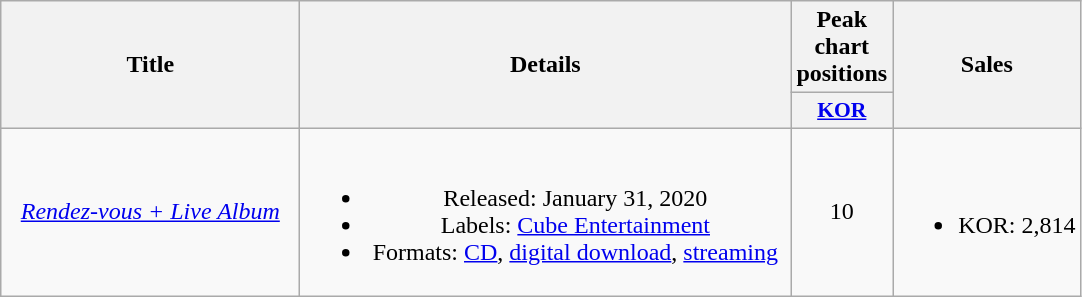<table class="wikitable plainrowheaders" style="text-align:center;">
<tr>
<th scope="col" rowspan="2" style="width:12em;">Title</th>
<th scope="col" rowspan="2" style="width:20em;">Details</th>
<th scope="col">Peak chart positions</th>
<th scope="col" rowspan="2">Sales</th>
</tr>
<tr>
<th scope="col" style="width:3em;font-size:90%;"><a href='#'>KOR</a><br></th>
</tr>
<tr>
<td scope="row"><em><a href='#'>Rendez-vous + Live Album</a></em></td>
<td><br><ul><li>Released: January 31, 2020</li><li>Labels: <a href='#'>Cube Entertainment</a></li><li>Formats: <a href='#'>CD</a>, <a href='#'>digital download</a>, <a href='#'>streaming</a></li></ul></td>
<td>10</td>
<td><br><ul><li>KOR: 2,814</li></ul></td>
</tr>
</table>
